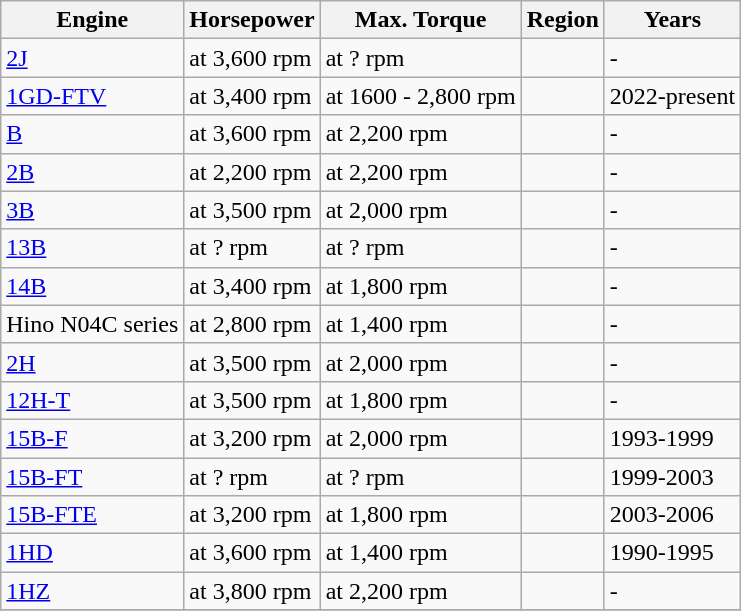<table class="wikitable">
<tr>
<th>Engine</th>
<th>Horsepower</th>
<th>Max. Torque</th>
<th>Region</th>
<th>Years</th>
</tr>
<tr>
<td><a href='#'>2J</a> </td>
<td> at 3,600 rpm</td>
<td> at ? rpm</td>
<td></td>
<td>-</td>
</tr>
<tr>
<td><a href='#'>1GD-FTV</a> </td>
<td> at 3,400 rpm</td>
<td> at 1600 - 2,800 rpm</td>
<td></td>
<td>2022-present</td>
</tr>
<tr>
<td><a href='#'>B</a> </td>
<td> at 3,600 rpm</td>
<td> at 2,200 rpm</td>
<td></td>
<td>-</td>
</tr>
<tr>
<td><a href='#'>2B</a> </td>
<td> at 2,200 rpm</td>
<td> at 2,200 rpm</td>
<td></td>
<td>-</td>
</tr>
<tr>
<td><a href='#'>3B</a> </td>
<td> at 3,500 rpm</td>
<td> at 2,000 rpm</td>
<td></td>
<td>-</td>
</tr>
<tr>
<td><a href='#'>13B</a> </td>
<td> at ? rpm</td>
<td> at ? rpm</td>
<td></td>
<td>-</td>
</tr>
<tr>
<td><a href='#'>14B</a> </td>
<td> at 3,400 rpm</td>
<td> at 1,800 rpm</td>
<td></td>
<td>-</td>
</tr>
<tr>
<td>Hino N04C series </td>
<td> at 2,800 rpm</td>
<td> at 1,400 rpm</td>
<td></td>
<td>-</td>
</tr>
<tr>
<td><a href='#'>2H</a> </td>
<td> at 3,500 rpm</td>
<td> at 2,000 rpm</td>
<td></td>
<td>-</td>
</tr>
<tr>
<td><a href='#'>12H-T</a> </td>
<td> at 3,500 rpm</td>
<td> at 1,800 rpm</td>
<td></td>
<td>-</td>
</tr>
<tr>
<td><a href='#'>15B-F</a> </td>
<td> at 3,200 rpm</td>
<td> at 2,000 rpm</td>
<td></td>
<td>1993-1999</td>
</tr>
<tr>
<td><a href='#'>15B-FT</a> </td>
<td> at ? rpm</td>
<td> at ? rpm</td>
<td></td>
<td>1999-2003</td>
</tr>
<tr>
<td><a href='#'>15B-FTE</a> </td>
<td> at 3,200 rpm</td>
<td> at 1,800 rpm</td>
<td></td>
<td>2003-2006</td>
</tr>
<tr>
<td><a href='#'>1HD</a> </td>
<td> at 3,600 rpm</td>
<td> at 1,400 rpm</td>
<td></td>
<td>1990-1995</td>
</tr>
<tr>
<td><a href='#'>1HZ</a> </td>
<td> at 3,800 rpm</td>
<td> at 2,200 rpm</td>
<td></td>
<td>-</td>
</tr>
<tr>
</tr>
</table>
